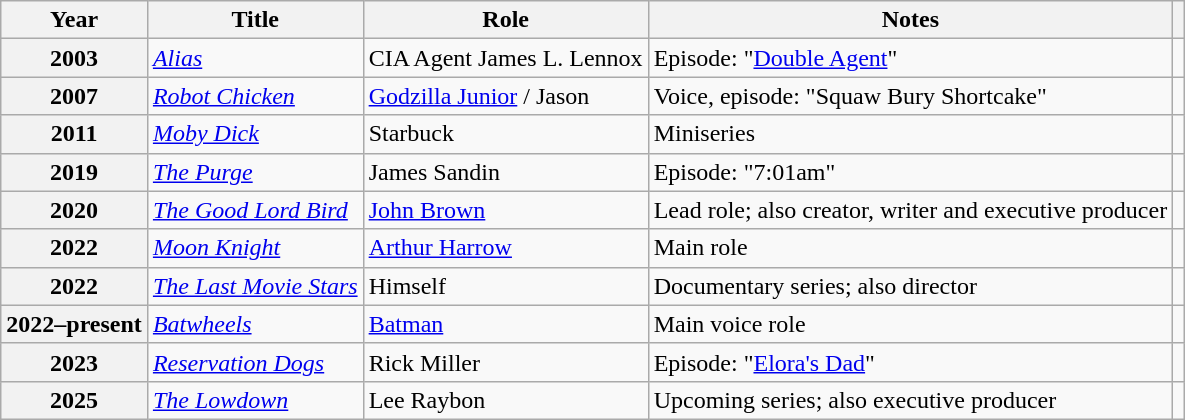<table class="wikitable plainrowheaders sortable" style="margin-right: 0;">
<tr>
<th scope="col">Year</th>
<th scope="col">Title</th>
<th scope="col">Role</th>
<th scope="col" class="unsortable">Notes</th>
<th scope="col" class="unsortable"></th>
</tr>
<tr>
<th scope="row">2003</th>
<td><em><a href='#'>Alias</a></em></td>
<td>CIA Agent James L. Lennox</td>
<td>Episode: "<a href='#'>Double Agent</a>"</td>
<td></td>
</tr>
<tr>
<th scope="row">2007</th>
<td><em><a href='#'>Robot Chicken</a></em></td>
<td><a href='#'>Godzilla Junior</a> / Jason</td>
<td>Voice, episode: "Squaw Bury Shortcake"</td>
<td></td>
</tr>
<tr>
<th scope="row">2011</th>
<td><em><a href='#'>Moby Dick</a></em></td>
<td>Starbuck</td>
<td>Miniseries</td>
<td></td>
</tr>
<tr>
<th scope="row">2019</th>
<td><em><a href='#'>The Purge</a></em></td>
<td>James Sandin</td>
<td>Episode: "7:01am"</td>
<td></td>
</tr>
<tr>
<th scope="row">2020</th>
<td><em><a href='#'>The Good Lord Bird</a></em></td>
<td><a href='#'>John Brown</a></td>
<td>Lead role; also creator, writer and executive producer</td>
<td></td>
</tr>
<tr>
<th scope="row">2022</th>
<td><em><a href='#'>Moon Knight</a></em></td>
<td><a href='#'>Arthur Harrow</a></td>
<td>Main role</td>
<td></td>
</tr>
<tr>
<th scope="row">2022</th>
<td><em><a href='#'>The Last Movie Stars</a></em></td>
<td>Himself</td>
<td>Documentary series; also director</td>
<td></td>
</tr>
<tr>
<th scope="row">2022–present</th>
<td><em><a href='#'>Batwheels</a></em></td>
<td><a href='#'>Batman</a></td>
<td>Main voice role</td>
<td></td>
</tr>
<tr>
<th scope="row">2023</th>
<td><em><a href='#'>Reservation Dogs</a></em></td>
<td>Rick Miller</td>
<td>Episode: "<a href='#'>Elora's Dad</a>"</td>
<td></td>
</tr>
<tr>
<th scope="row">2025</th>
<td><em><a href='#'>The Lowdown</a></em></td>
<td>Lee Raybon</td>
<td>Upcoming series; also executive producer</td>
<td></td>
</tr>
</table>
